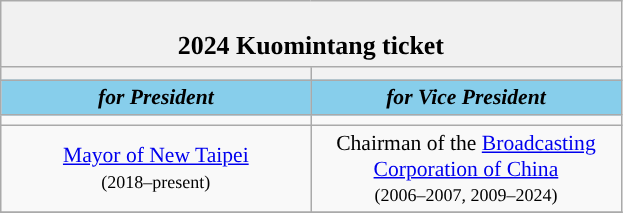<table class="wikitable" style="font-size:90%; text-align:center;">
<tr>
<td colspan="28" style="background:#f1f1f1;"><br><big><strong>2024 Kuomintang ticket</strong></big></td>
</tr>
<tr>
<th style="width:3em; font-size:135%; background:"></th>
<th style="width:3em; font-size:135%; background:"></th>
</tr>
<tr style="color:#000; font-size:100%;">
<td style="width:3em; width:200px; background:skyblue;"><strong><em>for President</em></strong></td>
<td style="width:3em; width:200px; background:skyblue;"><strong><em>for Vice President</em></strong></td>
</tr>
<tr>
<td></td>
<td></td>
</tr>
<tr>
<td><a href='#'>Mayor of New Taipei</a><br><small>(2018–present)</small></td>
<td>Chairman of the <a href='#'>Broadcasting Corporation of China</a><br><small>(2006–2007, 2009–2024)</small></td>
</tr>
<tr>
</tr>
</table>
